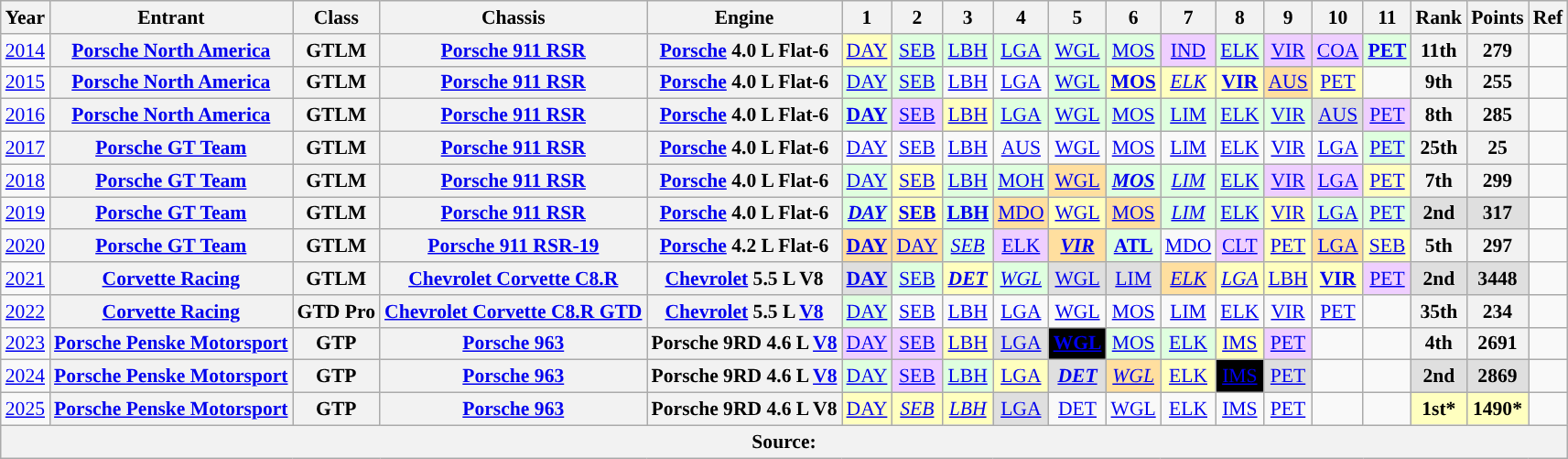<table class="wikitable" style="text-align:center; font-size:90%">
<tr>
<th>Year</th>
<th>Entrant</th>
<th>Class</th>
<th>Chassis</th>
<th>Engine</th>
<th>1</th>
<th>2</th>
<th>3</th>
<th>4</th>
<th>5</th>
<th>6</th>
<th>7</th>
<th>8</th>
<th>9</th>
<th>10</th>
<th>11</th>
<th>Rank</th>
<th>Points</th>
<th>Ref</th>
</tr>
<tr>
<td><a href='#'>2014</a></td>
<th><a href='#'>Porsche North America</a></th>
<th>GTLM</th>
<th><a href='#'>Porsche 911 RSR</a></th>
<th><a href='#'>Porsche</a> 4.0 L Flat-6</th>
<td style="background:#FFFFBF;"><a href='#'>DAY</a><br></td>
<td style="background:#DFFFDF;"><a href='#'>SEB</a><br></td>
<td style="background:#DFFFDF;"><a href='#'>LBH</a><br></td>
<td style="background:#DFFFDF;"><a href='#'>LGA</a><br></td>
<td style="background:#DFFFDF;"><a href='#'>WGL</a><br></td>
<td style="background:#DFFFDF;"><a href='#'>MOS</a><br></td>
<td style="background:#EFCFFF;"><a href='#'>IND</a><br></td>
<td style="background:#DFFFDF;"><a href='#'>ELK</a><br></td>
<td style="background:#EFCFFF;"><a href='#'>VIR</a><br></td>
<td style="background:#EFCFFF;"><a href='#'>COA</a><br></td>
<td style="background:#DFFFDF;"><strong><a href='#'>PET</a></strong><br></td>
<th>11th</th>
<th>279</th>
<td></td>
</tr>
<tr>
<td><a href='#'>2015</a></td>
<th><a href='#'>Porsche North America</a></th>
<th>GTLM</th>
<th><a href='#'>Porsche 911 RSR</a></th>
<th><a href='#'>Porsche</a> 4.0 L Flat-6</th>
<td style="background:#DFFFDF;"><a href='#'>DAY</a><br></td>
<td style="background:#DFFFDF;"><a href='#'>SEB</a><br></td>
<td style="background:#;”"><a href='#'>LBH</a><br></td>
<td style="background:#;"><a href='#'>LGA</a><br></td>
<td style="background:#DFFFDF;"><a href='#'>WGL</a><br></td>
<td style="background:#FFFFBF;"><strong><a href='#'>MOS</a></strong><br></td>
<td style="background:#FFFFBF;"><em><a href='#'>ELK</a></em><br></td>
<td style="background:#FFFFBF;"><strong><a href='#'>VIR</a></strong><br></td>
<td style="background:#FFDF9F;"><a href='#'>AUS</a><br></td>
<td style="background:#FFFFBF;"><a href='#'>PET</a><br></td>
<td></td>
<th>9th</th>
<th>255</th>
<td></td>
</tr>
<tr>
<td><a href='#'>2016</a></td>
<th><a href='#'>Porsche North America</a></th>
<th>GTLM</th>
<th><a href='#'>Porsche 911 RSR</a></th>
<th><a href='#'>Porsche</a> 4.0 L Flat-6</th>
<td style="background:#DFFFDF;"><strong><a href='#'>DAY</a></strong><br></td>
<td style="background:#EFCFFF;"><a href='#'>SEB</a><br></td>
<td style="background:#FFFFBF;"><a href='#'>LBH</a><br></td>
<td style="background:#DFFFDF;"><a href='#'>LGA</a><br></td>
<td style="background:#DFFFDF;"><a href='#'>WGL</a><br></td>
<td style="background:#DFFFDF;"><a href='#'>MOS</a><br></td>
<td style="background:#DFFFDF;"><a href='#'>LIM</a><br></td>
<td style="background:#DFFFDF;"><a href='#'>ELK</a><br></td>
<td style="background:#DFFFDF;"><a href='#'>VIR</a><br></td>
<td style="background:#DFDFDF;"><a href='#'>AUS</a><br></td>
<td style="background:#EFCFFF;"><a href='#'>PET</a><br></td>
<th>8th</th>
<th>285</th>
<td></td>
</tr>
<tr>
<td><a href='#'>2017</a></td>
<th><a href='#'>Porsche GT Team</a></th>
<th>GTLM</th>
<th><a href='#'>Porsche 911 RSR</a></th>
<th><a href='#'>Porsche</a> 4.0 L Flat-6</th>
<td style="background:#;"><a href='#'>DAY</a><br></td>
<td style="background:#;"><a href='#'>SEB</a><br></td>
<td style="background:#;"><a href='#'>LBH</a><br></td>
<td style="background:#;"><a href='#'>AUS</a><br></td>
<td style="background:#;"><a href='#'>WGL</a><br></td>
<td style="background:#;"><a href='#'>MOS</a><br></td>
<td style="background:#;"><a href='#'>LIM</a><br></td>
<td style="background:#;"><a href='#'>ELK</a><br></td>
<td style="background:#;"><a href='#'>VIR</a><br></td>
<td style="background:#;"><a href='#'>LGA</a><br></td>
<td style="background:#DFFFDF;"><a href='#'>PET</a><br></td>
<th>25th</th>
<th>25</th>
<td></td>
</tr>
<tr>
<td><a href='#'>2018</a></td>
<th><a href='#'>Porsche GT Team</a></th>
<th>GTLM</th>
<th><a href='#'>Porsche 911 RSR</a></th>
<th><a href='#'>Porsche</a> 4.0 L Flat-6</th>
<td style="background:#DFFFDF;"><a href='#'>DAY</a><br></td>
<td style="background:#FFFFBF;"><a href='#'>SEB</a><br></td>
<td style="background:#DFFFDF;"><a href='#'>LBH</a><br></td>
<td style="background:#DFFFDF;"><a href='#'>MOH</a><br></td>
<td style="background:#FFDF9F;"><a href='#'>WGL</a><br></td>
<td style="background:#DFFFDF;"><strong><em><a href='#'>MOS</a></em></strong><br></td>
<td style="background:#DFFFDF;"><em><a href='#'>LIM</a></em><br></td>
<td style="background:#DFFFDF;"><a href='#'>ELK</a><br></td>
<td style="background:#EFCFFF;"><a href='#'>VIR</a><br></td>
<td style="background:#EFCFFF;"><a href='#'>LGA</a><br></td>
<td style="background:#FFFFBF;"><a href='#'>PET</a><br></td>
<th>7th</th>
<th>299</th>
<td></td>
</tr>
<tr>
<td><a href='#'>2019</a></td>
<th><a href='#'>Porsche GT Team</a></th>
<th>GTLM</th>
<th><a href='#'>Porsche 911 RSR</a></th>
<th><a href='#'>Porsche</a> 4.0 L Flat-6</th>
<td style="background:#DFFFDF;"><strong><em><a href='#'>DAY</a></em></strong><br></td>
<td style="background:#FFFFBF;"><strong><a href='#'>SEB</a></strong><br></td>
<td style="background:#DFFFDF;"><strong><a href='#'>LBH</a></strong><br></td>
<td style="background:#FFDF9F;"><a href='#'>MDO</a><br></td>
<td style="background:#FFFFBF;"><a href='#'>WGL</a><br></td>
<td style="background:#FFDF9F;"><a href='#'>MOS</a><br></td>
<td style="background:#DFFFDF;"><em><a href='#'>LIM</a></em><br></td>
<td style="background:#DFFFDF;"><a href='#'>ELK</a><br></td>
<td style="background:#FFFFBF;"><a href='#'>VIR</a><br></td>
<td style="background:#DFFFDF;"><a href='#'>LGA</a><br></td>
<td style="background:#DFFFDF;"><a href='#'>PET</a><br></td>
<th style="background:#DFDFDF;">2nd</th>
<th style="background:#DFDFDF;">317</th>
<td></td>
</tr>
<tr>
<td><a href='#'>2020</a></td>
<th><a href='#'>Porsche GT Team</a></th>
<th>GTLM</th>
<th><a href='#'>Porsche 911 RSR-19</a></th>
<th><a href='#'>Porsche</a> 4.2 L Flat-6</th>
<td style="background:#FFDF9F;"><strong><a href='#'>DAY</a></strong><br></td>
<td style="background:#FFDF9F;"><a href='#'>DAY</a><br></td>
<td style="background:#DFFFDF;"><em><a href='#'>SEB</a></em><br></td>
<td style="background:#EFCFFF;"><a href='#'>ELK</a><br></td>
<td style="background:#FFDF9F;"><strong><em><a href='#'>VIR</a></em></strong><br></td>
<td style="background:#DFFFDF;"><strong><a href='#'>ATL</a></strong><br></td>
<td><a href='#'>MDO</a></td>
<td style="background:#EFCFFF;"><a href='#'>CLT</a><br></td>
<td style="background:#FFFFBF;"><a href='#'>PET</a><br></td>
<td style="background:#FFDF9F;"><a href='#'>LGA</a><br></td>
<td style="background:#FFFFBF;"><a href='#'>SEB</a><br></td>
<th>5th</th>
<th>297</th>
<td></td>
</tr>
<tr>
<td><a href='#'>2021</a></td>
<th><a href='#'>Corvette Racing</a></th>
<th>GTLM</th>
<th><a href='#'>Chevrolet Corvette C8.R</a></th>
<th><a href='#'>Chevrolet</a> 5.5 L V8</th>
<td style="background:#DFDFDF;"><strong><a href='#'>DAY</a></strong><br></td>
<td style="background:#DFFFDF;"><a href='#'>SEB</a><br></td>
<td style="background:#FFFFBF;"><strong><em><a href='#'>DET</a></em></strong><br></td>
<td style="background:#DFFFDF;"><em><a href='#'>WGL</a></em><br></td>
<td style="background:#DFDFDF;"><a href='#'>WGL</a><br></td>
<td style="background:#DFDFDF;"><a href='#'>LIM</a><br></td>
<td style="background:#FFDF9F;"><em><a href='#'>ELK</a></em><br></td>
<td style="background:#FFFFBF;"><em><a href='#'>LGA</a></em><br></td>
<td style="background:#FFFFBF;"><a href='#'>LBH</a><br></td>
<td style="background:#FFFFBF;"><strong><a href='#'>VIR</a></strong><br></td>
<td style="background:#EFCFFF;"><a href='#'>PET</a><br></td>
<th style="background:#DFDFDF;">2nd</th>
<th style="background:#DFDFDF;">3448</th>
<td></td>
</tr>
<tr>
<td><a href='#'>2022</a></td>
<th><a href='#'>Corvette Racing</a></th>
<th>GTD Pro</th>
<th><a href='#'>Chevrolet Corvette C8.R GTD</a></th>
<th><a href='#'>Chevrolet</a> 5.5 L <a href='#'>V8</a></th>
<td style="background:#DFFFDF;"><a href='#'>DAY</a><br></td>
<td><a href='#'>SEB</a></td>
<td><a href='#'>LBH</a></td>
<td><a href='#'>LGA</a></td>
<td><a href='#'>WGL</a></td>
<td><a href='#'>MOS</a></td>
<td><a href='#'>LIM</a></td>
<td><a href='#'>ELK</a></td>
<td><a href='#'>VIR</a></td>
<td><a href='#'>PET</a></td>
<td></td>
<th>35th</th>
<th>234</th>
<td></td>
</tr>
<tr>
<td><a href='#'>2023</a></td>
<th><a href='#'>Porsche Penske Motorsport</a></th>
<th>GTP</th>
<th><a href='#'>Porsche 963</a></th>
<th>Porsche 9RD 4.6 L <a href='#'>V8</a></th>
<td style="background:#EFCFFF;"><a href='#'>DAY</a><br></td>
<td style="background:#EFCFFF;"><a href='#'>SEB</a><br></td>
<td style="background:#FFFFBF;"><a href='#'>LBH</a><br></td>
<td style="background:#DFDFDF;"><a href='#'>LGA</a><br></td>
<td style="background:#000000;color:white"><strong><a href='#'><span>WGL</span></a></strong><br></td>
<td style="background:#DFFFDF;"><a href='#'>MOS</a><br></td>
<td style="background:#DFFFDF;"><a href='#'>ELK</a><br></td>
<td style="background:#FFFFBF;"><a href='#'>IMS</a><br></td>
<td style="background:#EFCFFF;"><a href='#'>PET</a><br></td>
<td></td>
<td></td>
<th>4th</th>
<th>2691</th>
<td></td>
</tr>
<tr>
<td><a href='#'>2024</a></td>
<th><a href='#'>Porsche Penske Motorsport</a></th>
<th>GTP</th>
<th><a href='#'>Porsche 963</a></th>
<th>Porsche 9RD 4.6 L <a href='#'>V8</a></th>
<td style="background:#DFFFDF;"><a href='#'>DAY</a><br></td>
<td style="background:#EFCFFF;"><a href='#'>SEB</a><br></td>
<td style="background:#DFFFDF;"><a href='#'>LBH</a><br></td>
<td style="background:#FFFFBF;"><a href='#'>LGA</a><br></td>
<td style="background:#DFDFDF;"><strong><em><a href='#'>DET</a></em></strong><br></td>
<td style="background:#FFDF9F;"><em><a href='#'>WGL</a></em><br></td>
<td style="background:#FFFFBF;"><a href='#'>ELK</a><br></td>
<td style="background:#000000;color:white"><a href='#'><span>IMS</span></a><br></td>
<td style="background:#DFDFDF;"><a href='#'>PET</a><br></td>
<td></td>
<td></td>
<th style="background:#DFDFDF;">2nd</th>
<th style="background:#DFDFDF;">2869</th>
<td></td>
</tr>
<tr>
<td><a href='#'>2025</a></td>
<th><a href='#'>Porsche Penske Motorsport</a></th>
<th>GTP</th>
<th><a href='#'>Porsche 963</a></th>
<th>Porsche 9RD 4.6 L V8</th>
<td style="background:#FFFFBF;"><a href='#'>DAY</a><br></td>
<td style="background:#FFFFBF;"><em><a href='#'>SEB</a></em><br></td>
<td style="background:#FFFFBF;"><em><a href='#'>LBH</a></em><br></td>
<td style="background:#DFDFDF;"><a href='#'>LGA</a><br></td>
<td style="background:#;"><a href='#'>DET</a><br></td>
<td style="background:#;"><a href='#'>WGL</a><br></td>
<td style="background:#;"><a href='#'>ELK</a><br></td>
<td style="background:#;"><a href='#'>IMS</a><br></td>
<td style="background:#;"><a href='#'>PET</a><br></td>
<td></td>
<td></td>
<th style="background:#FFFFBF;">1st*</th>
<th style="background:#FFFFBF;">1490*</th>
</tr>
<tr>
<th colspan="19">Source:</th>
</tr>
</table>
